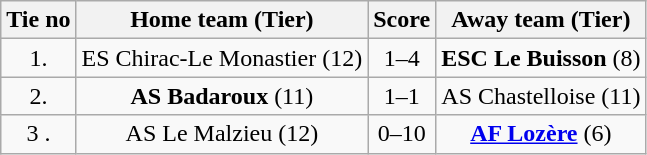<table class="wikitable" style="text-align: center">
<tr>
<th>Tie no</th>
<th>Home team (Tier)</th>
<th>Score</th>
<th>Away team (Tier)</th>
</tr>
<tr>
<td>1.</td>
<td>ES Chirac-Le Monastier (12)</td>
<td>1–4</td>
<td><strong>ESC Le Buisson</strong> (8)</td>
</tr>
<tr>
<td>2.</td>
<td><strong>AS Badaroux</strong> (11)</td>
<td>1–1 </td>
<td>AS Chastelloise (11)</td>
</tr>
<tr>
<td>3 .</td>
<td>AS Le Malzieu (12)</td>
<td>0–10</td>
<td><strong><a href='#'>AF Lozère</a></strong> (6)</td>
</tr>
</table>
